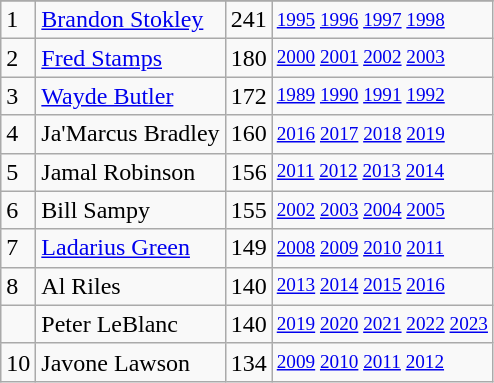<table class="wikitable">
<tr>
</tr>
<tr>
<td>1</td>
<td><a href='#'>Brandon Stokley</a></td>
<td>241</td>
<td style="font-size:80%;"><a href='#'>1995</a> <a href='#'>1996</a> <a href='#'>1997</a> <a href='#'>1998</a></td>
</tr>
<tr>
<td>2</td>
<td><a href='#'>Fred Stamps</a></td>
<td>180</td>
<td style="font-size:80%;"><a href='#'>2000</a> <a href='#'>2001</a> <a href='#'>2002</a> <a href='#'>2003</a></td>
</tr>
<tr>
<td>3</td>
<td><a href='#'>Wayde Butler</a></td>
<td>172</td>
<td style="font-size:80%;"><a href='#'>1989</a> <a href='#'>1990</a> <a href='#'>1991</a> <a href='#'>1992</a></td>
</tr>
<tr>
<td>4</td>
<td>Ja'Marcus Bradley</td>
<td>160</td>
<td style="font-size:80%;"><a href='#'>2016</a> <a href='#'>2017</a> <a href='#'>2018</a> <a href='#'>2019</a></td>
</tr>
<tr>
<td>5</td>
<td>Jamal Robinson</td>
<td>156</td>
<td style="font-size:80%;"><a href='#'>2011</a> <a href='#'>2012</a> <a href='#'>2013</a> <a href='#'>2014</a></td>
</tr>
<tr>
<td>6</td>
<td>Bill Sampy</td>
<td>155</td>
<td style="font-size:80%;"><a href='#'>2002</a> <a href='#'>2003</a> <a href='#'>2004</a> <a href='#'>2005</a></td>
</tr>
<tr>
<td>7</td>
<td><a href='#'>Ladarius Green</a></td>
<td>149</td>
<td style="font-size:80%;"><a href='#'>2008</a> <a href='#'>2009</a> <a href='#'>2010</a> <a href='#'>2011</a></td>
</tr>
<tr>
<td>8</td>
<td>Al Riles</td>
<td>140</td>
<td style="font-size:80%;"><a href='#'>2013</a> <a href='#'>2014</a> <a href='#'>2015</a> <a href='#'>2016</a></td>
</tr>
<tr>
<td></td>
<td>Peter LeBlanc</td>
<td>140</td>
<td style="font-size:80%;"><a href='#'>2019</a> <a href='#'>2020</a> <a href='#'>2021</a> <a href='#'>2022</a> <a href='#'>2023</a></td>
</tr>
<tr>
<td>10</td>
<td>Javone Lawson</td>
<td>134</td>
<td style="font-size:80%;"><a href='#'>2009</a> <a href='#'>2010</a> <a href='#'>2011</a> <a href='#'>2012</a></td>
</tr>
</table>
